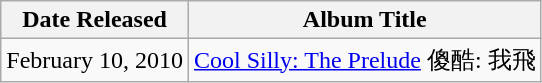<table class="wikitable" style="text-align:center;">
<tr>
<th>Date Released</th>
<th>Album Title</th>
</tr>
<tr>
<td> February 10, 2010</td>
<td><a href='#'>Cool Silly: The Prelude</a> 傻酷: 我飛</td>
</tr>
</table>
